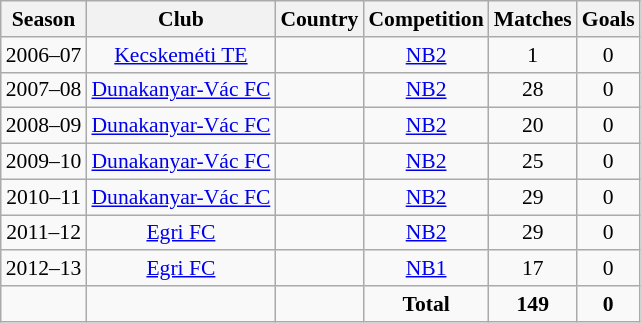<table class="wikitable" style="font-size:90%; text-align: center;">
<tr ---->
<th>Season</th>
<th>Club</th>
<th>Country</th>
<th>Competition</th>
<th>Matches</th>
<th>Goals</th>
</tr>
<tr ---->
<td>2006–07</td>
<td><a href='#'>Kecskeméti TE</a></td>
<td></td>
<td><a href='#'>NB2</a></td>
<td>1</td>
<td>0</td>
</tr>
<tr ---->
<td>2007–08</td>
<td><a href='#'>Dunakanyar-Vác FC</a></td>
<td></td>
<td><a href='#'>NB2</a></td>
<td>28</td>
<td>0</td>
</tr>
<tr ---->
<td>2008–09</td>
<td><a href='#'>Dunakanyar-Vác FC</a></td>
<td></td>
<td><a href='#'>NB2</a></td>
<td>20</td>
<td>0</td>
</tr>
<tr ---->
<td>2009–10</td>
<td><a href='#'>Dunakanyar-Vác FC</a></td>
<td></td>
<td><a href='#'>NB2</a></td>
<td>25</td>
<td>0</td>
</tr>
<tr ---->
<td>2010–11</td>
<td><a href='#'>Dunakanyar-Vác FC</a></td>
<td></td>
<td><a href='#'>NB2</a></td>
<td>29</td>
<td>0</td>
</tr>
<tr ---->
<td>2011–12</td>
<td><a href='#'>Egri FC</a></td>
<td></td>
<td><a href='#'>NB2</a></td>
<td>29</td>
<td>0</td>
</tr>
<tr ---->
<td>2012–13</td>
<td><a href='#'>Egri FC</a></td>
<td></td>
<td><a href='#'>NB1</a></td>
<td>17</td>
<td>0</td>
</tr>
<tr ---->
<td></td>
<td></td>
<td></td>
<td><strong>Total</strong></td>
<td><strong>149</strong></td>
<td><strong>0</strong></td>
</tr>
</table>
